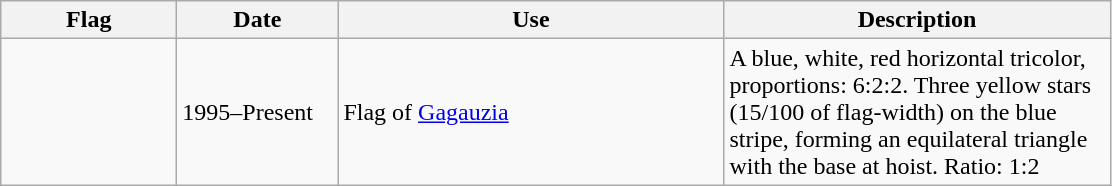<table class="wikitable">
<tr>
<th width="110">Flag</th>
<th width="100">Date</th>
<th width="250">Use</th>
<th width="250">Description</th>
</tr>
<tr>
<td></td>
<td>1995–Present</td>
<td>Flag of <a href='#'>Gagauzia</a></td>
<td>A blue, white, red horizontal tricolor, proportions: 6:2:2. Three yellow stars (15/100 of flag-width) on the blue stripe, forming an equilateral triangle with the base at hoist. Ratio: 1:2</td>
</tr>
</table>
